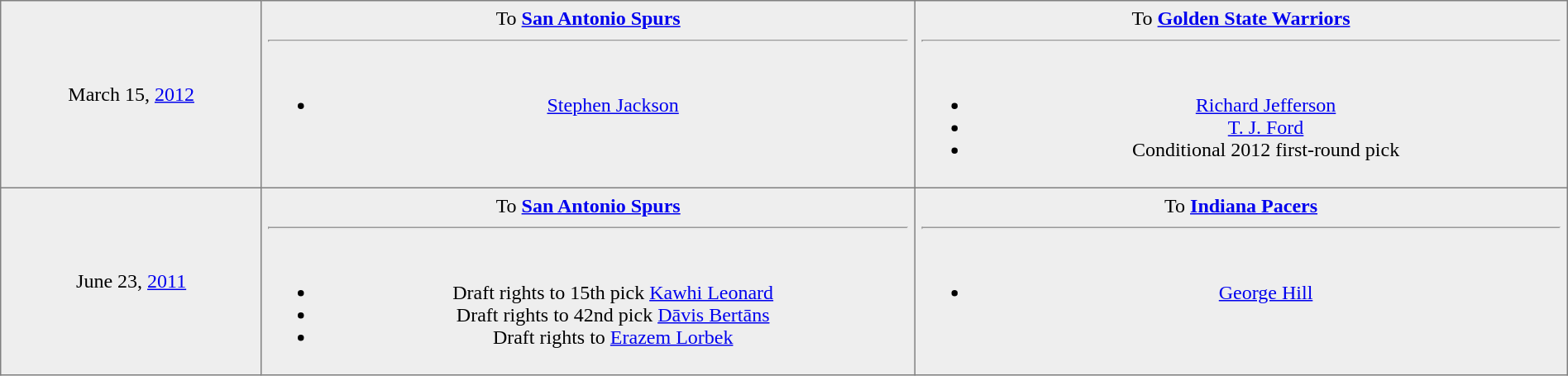<table border="1" style="border-collapse:collapse; text-align:center; width:100%;"  cellpadding="5">
<tr style="background:#eee;">
<td style="width:12%">March 15, <a href='#'>2012</a><br></td>
<td style="width:30%; vertical-align:top;">To <strong><a href='#'>San Antonio Spurs</a></strong><hr><br><ul><li> <a href='#'>Stephen Jackson</a></li></ul></td>
<td style="width:30%; vertical-align:top;">To <strong><a href='#'>Golden State Warriors</a></strong><hr><br><ul><li> <a href='#'>Richard Jefferson</a></li><li> <a href='#'>T. J. Ford</a></li><li>Conditional 2012 first-round pick</li></ul></td>
</tr>
<tr style="background:#eee;">
<td style="width:12%">June 23, <a href='#'>2011</a><br></td>
<td style="width:30%; vertical-align:top;">To <strong><a href='#'>San Antonio Spurs</a></strong><hr><br><ul><li> Draft rights to 15th pick <a href='#'>Kawhi Leonard</a></li><li>Draft rights to 42nd pick <a href='#'>Dāvis Bertāns</a></li><li> Draft rights to <a href='#'>Erazem Lorbek</a></li></ul></td>
<td style="width:30%; vertical-align:top;">To <strong><a href='#'>Indiana Pacers</a></strong><hr><br><ul><li> <a href='#'>George Hill</a></li></ul></td>
</tr>
</table>
